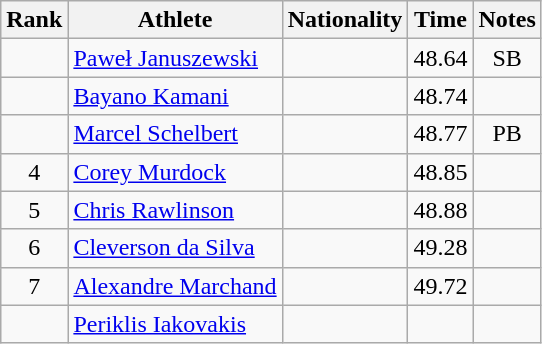<table class="wikitable sortable" style="text-align:center">
<tr>
<th>Rank</th>
<th>Athlete</th>
<th>Nationality</th>
<th>Time</th>
<th>Notes</th>
</tr>
<tr>
<td></td>
<td align=left><a href='#'>Paweł Januszewski</a></td>
<td align=left></td>
<td>48.64</td>
<td>SB</td>
</tr>
<tr>
<td></td>
<td align=left><a href='#'>Bayano Kamani</a></td>
<td align=left></td>
<td>48.74</td>
<td></td>
</tr>
<tr>
<td></td>
<td align=left><a href='#'>Marcel Schelbert</a></td>
<td align=left></td>
<td>48.77</td>
<td>PB</td>
</tr>
<tr>
<td>4</td>
<td align=left><a href='#'>Corey Murdock</a></td>
<td align=left></td>
<td>48.85</td>
<td></td>
</tr>
<tr>
<td>5</td>
<td align=left><a href='#'>Chris Rawlinson</a></td>
<td align=left></td>
<td>48.88</td>
<td></td>
</tr>
<tr>
<td>6</td>
<td align=left><a href='#'>Cleverson da Silva</a></td>
<td align=left></td>
<td>49.28</td>
<td></td>
</tr>
<tr>
<td>7</td>
<td align=left><a href='#'>Alexandre Marchand</a></td>
<td align=left></td>
<td>49.72</td>
<td></td>
</tr>
<tr>
<td></td>
<td align=left><a href='#'>Periklis Iakovakis</a></td>
<td align=left></td>
<td></td>
<td></td>
</tr>
</table>
